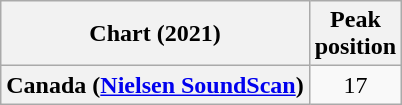<table class="wikitable plainrowheaders" style="text-align:center">
<tr>
<th>Chart (2021)</th>
<th>Peak<br>position</th>
</tr>
<tr>
<th scope="row">Canada (<a href='#'>Nielsen SoundScan</a>)</th>
<td>17</td>
</tr>
</table>
